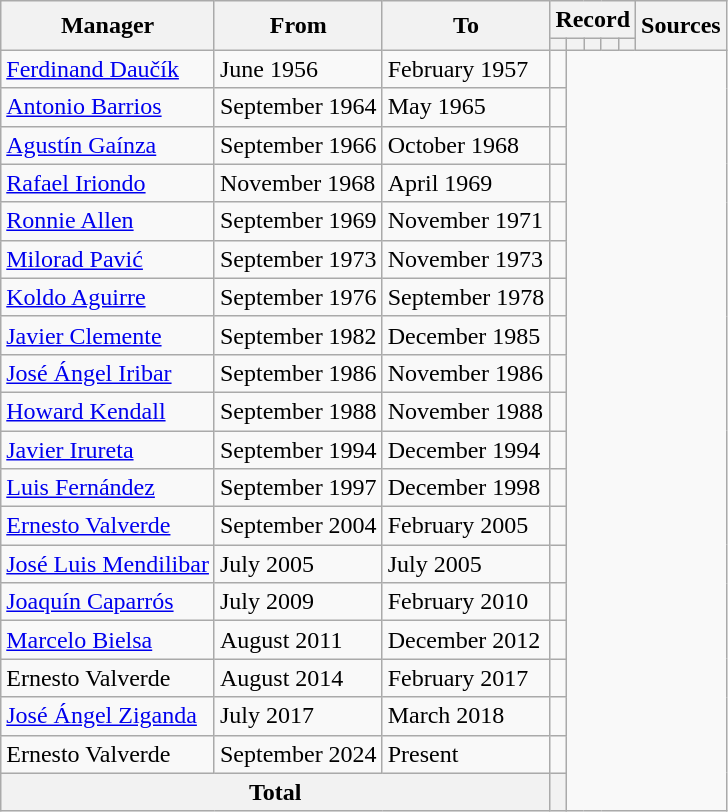<table class="wikitable sortable collapsible" style="text-align: center">
<tr>
<th scope="col" rowspan=2>Manager</th>
<th scope="col" rowspan=2>From</th>
<th scope="col" rowspan=2>To</th>
<th scope="col" colspan=5>Record</th>
<th scope="col" rowspan=2 class="unsortable">Sources</th>
</tr>
<tr>
<th scope="col"></th>
<th scope="col"></th>
<th scope="col"></th>
<th scope="col"></th>
<th scope="col"></th>
</tr>
<tr>
<td scope="row" align=left><a href='#'>Ferdinand Daučík</a></td>
<td align=left>June 1956</td>
<td align=left>February 1957<br></td>
<td></td>
</tr>
<tr>
<td scope="row" align=left><a href='#'>Antonio Barrios</a></td>
<td align=left>September 1964</td>
<td align=left>May 1965<br></td>
<td></td>
</tr>
<tr>
<td scope="row" align=left><a href='#'>Agustín Gaínza</a></td>
<td align=left>September 1966</td>
<td align=left>October 1968<br></td>
<td></td>
</tr>
<tr>
<td scope="row" align=left><a href='#'>Rafael Iriondo</a></td>
<td align=left>November 1968</td>
<td align=left>April 1969<br></td>
<td></td>
</tr>
<tr>
<td scope="row" align=left><a href='#'>Ronnie Allen</a></td>
<td align=left>September 1969</td>
<td align=left>November 1971<br></td>
<td></td>
</tr>
<tr>
<td scope="row" align=left><a href='#'>Milorad Pavić</a></td>
<td align=left>September 1973</td>
<td align=left>November 1973<br></td>
<td></td>
</tr>
<tr>
<td scope="row" align=left><a href='#'>Koldo Aguirre</a></td>
<td align=left>September 1976</td>
<td align=left>September 1978<br></td>
<td></td>
</tr>
<tr>
<td scope="row" align=left><a href='#'>Javier Clemente</a></td>
<td align=left>September 1982</td>
<td align=left>December 1985<br></td>
<td></td>
</tr>
<tr>
<td scope="row" align=left><a href='#'>José Ángel Iribar</a></td>
<td align=left>September 1986</td>
<td align=left>November 1986<br></td>
<td></td>
</tr>
<tr>
<td scope="row" align=left><a href='#'>Howard Kendall</a></td>
<td align=left>September 1988</td>
<td align=left>November 1988<br></td>
<td></td>
</tr>
<tr>
<td scope="row" align=left><a href='#'>Javier Irureta</a></td>
<td align=left>September 1994</td>
<td align=left>December 1994<br></td>
<td></td>
</tr>
<tr>
<td scope="row" align=left><a href='#'>Luis Fernández</a></td>
<td align=left>September 1997</td>
<td align=left>December 1998<br></td>
<td></td>
</tr>
<tr>
<td scope="row" align=left><a href='#'>Ernesto Valverde</a></td>
<td align=left>September 2004</td>
<td align=left>February 2005<br></td>
<td></td>
</tr>
<tr>
<td scope="row" align=left><a href='#'>José Luis Mendilibar</a></td>
<td align=left>July 2005</td>
<td align=left>July 2005<br></td>
<td></td>
</tr>
<tr>
<td scope="row" align=left><a href='#'>Joaquín Caparrós</a></td>
<td align=left>July 2009</td>
<td align=left>February 2010<br></td>
<td></td>
</tr>
<tr>
<td scope="row" align=left><a href='#'>Marcelo Bielsa</a></td>
<td align=left>August 2011</td>
<td align=left>December 2012<br></td>
<td></td>
</tr>
<tr>
<td scope="row" align=left>Ernesto Valverde</td>
<td align=left>August 2014</td>
<td align=left>February 2017<br></td>
<td></td>
</tr>
<tr>
<td scope="row" align=left><a href='#'>José Ángel Ziganda</a></td>
<td align=left>July 2017</td>
<td align=left>March 2018<br></td>
<td></td>
</tr>
<tr>
<td scope="row" align=left>Ernesto Valverde</td>
<td align=left>September 2024</td>
<td align=left>Present<br></td>
<td></td>
</tr>
<tr>
<th scope="row" colspan=3>Total<br></th>
<th></th>
</tr>
</table>
